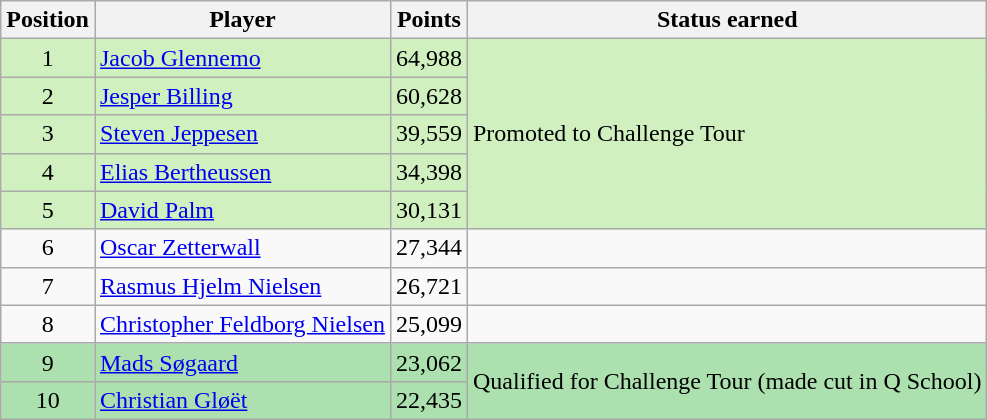<table class=wikitable>
<tr>
<th>Position</th>
<th>Player</th>
<th>Points</th>
<th>Status earned</th>
</tr>
<tr style="background:#D0F0C0;">
<td align=center>1</td>
<td> <a href='#'>Jacob Glennemo</a></td>
<td align=center>64,988</td>
<td rowspan=5>Promoted to Challenge Tour</td>
</tr>
<tr style="background:#D0F0C0;">
<td align=center>2</td>
<td> <a href='#'>Jesper Billing</a></td>
<td align=center>60,628</td>
</tr>
<tr style="background:#D0F0C0;">
<td align=center>3</td>
<td> <a href='#'>Steven Jeppesen</a></td>
<td align=center>39,559</td>
</tr>
<tr style="background:#D0F0C0;">
<td align=center>4</td>
<td> <a href='#'>Elias Bertheussen</a></td>
<td align=center>34,398</td>
</tr>
<tr style="background:#D0F0C0;">
<td align=center>5</td>
<td> <a href='#'>David Palm</a></td>
<td align=center>30,131</td>
</tr>
<tr>
<td align=center>6</td>
<td> <a href='#'>Oscar Zetterwall</a></td>
<td align=center>27,344</td>
<td></td>
</tr>
<tr>
<td align=center>7</td>
<td> <a href='#'>Rasmus Hjelm Nielsen</a></td>
<td align=center>26,721</td>
<td></td>
</tr>
<tr>
<td align=center>8</td>
<td> <a href='#'>Christopher Feldborg Nielsen</a></td>
<td align=center>25,099</td>
<td></td>
</tr>
<tr style="background:#ACE1AF;">
<td align=center>9</td>
<td> <a href='#'>Mads Søgaard</a></td>
<td align=center>23,062</td>
<td rowspan=2>Qualified for Challenge Tour (made cut in Q School)</td>
</tr>
<tr style="background:#ACE1AF;">
<td align=center>10</td>
<td> <a href='#'>Christian Gløët</a></td>
<td align=center>22,435</td>
</tr>
</table>
